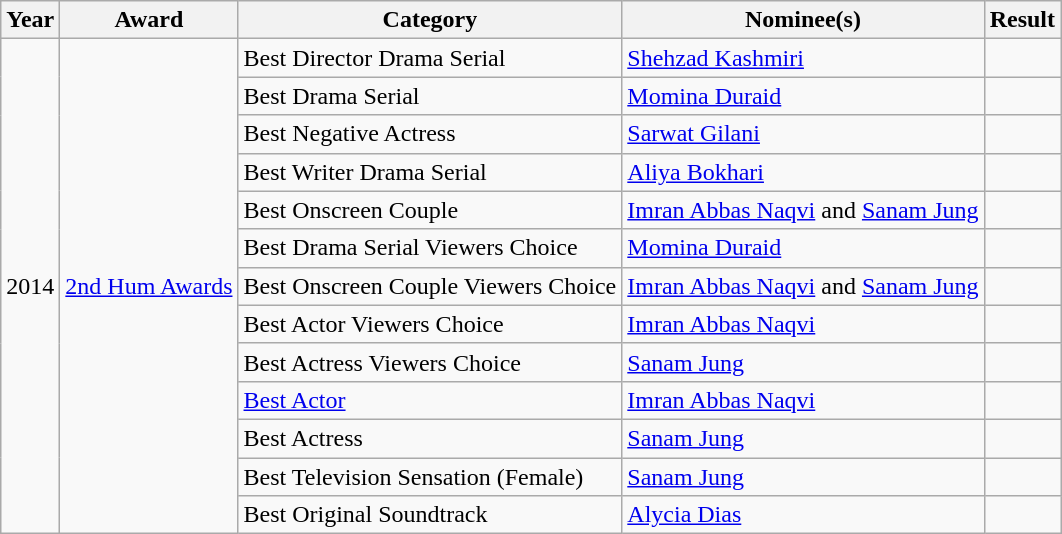<table class="wikitable sortable">
<tr>
<th>Year</th>
<th>Award</th>
<th>Category</th>
<th>Nominee(s)</th>
<th>Result</th>
</tr>
<tr>
<td rowspan="13">2014</td>
<td rowspan="13"><a href='#'>2nd Hum Awards</a></td>
<td>Best Director Drama Serial</td>
<td><a href='#'>Shehzad Kashmiri</a></td>
<td></td>
</tr>
<tr>
<td>Best Drama Serial</td>
<td><a href='#'>Momina Duraid</a></td>
<td></td>
</tr>
<tr>
<td>Best Negative Actress</td>
<td><a href='#'>Sarwat Gilani</a></td>
<td></td>
</tr>
<tr>
<td>Best Writer Drama Serial</td>
<td><a href='#'>Aliya Bokhari</a></td>
<td></td>
</tr>
<tr>
<td>Best Onscreen Couple</td>
<td><a href='#'>Imran Abbas Naqvi</a> and <a href='#'>Sanam Jung</a></td>
<td></td>
</tr>
<tr>
<td>Best Drama Serial Viewers Choice</td>
<td><a href='#'>Momina Duraid</a></td>
<td></td>
</tr>
<tr>
<td>Best Onscreen Couple Viewers Choice</td>
<td><a href='#'>Imran Abbas Naqvi</a> and <a href='#'>Sanam Jung</a></td>
<td></td>
</tr>
<tr>
<td>Best Actor Viewers Choice</td>
<td><a href='#'>Imran Abbas Naqvi</a></td>
<td></td>
</tr>
<tr>
<td>Best Actress Viewers Choice</td>
<td><a href='#'>Sanam Jung</a></td>
<td></td>
</tr>
<tr>
<td><a href='#'>Best Actor</a></td>
<td><a href='#'>Imran Abbas Naqvi</a></td>
<td></td>
</tr>
<tr>
<td>Best Actress</td>
<td><a href='#'>Sanam Jung</a></td>
<td></td>
</tr>
<tr>
<td>Best Television Sensation (Female)</td>
<td><a href='#'>Sanam Jung</a></td>
<td></td>
</tr>
<tr>
<td>Best Original Soundtrack</td>
<td><a href='#'>Alycia Dias</a></td>
<td></td>
</tr>
</table>
